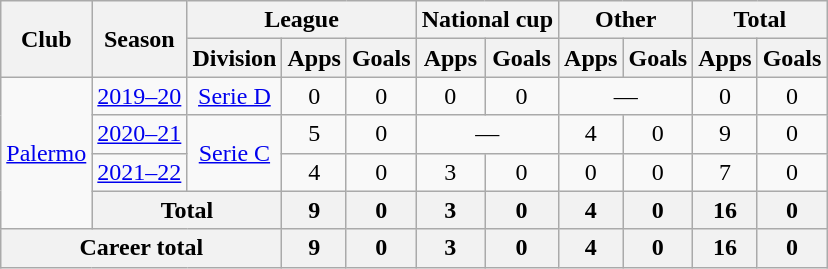<table class="wikitable" style="text-align: center;">
<tr>
<th rowspan="2">Club</th>
<th rowspan="2">Season</th>
<th colspan="3">League</th>
<th colspan="2">National cup</th>
<th colspan="2">Other</th>
<th colspan="2">Total</th>
</tr>
<tr>
<th>Division</th>
<th>Apps</th>
<th>Goals</th>
<th>Apps</th>
<th>Goals</th>
<th>Apps</th>
<th>Goals</th>
<th>Apps</th>
<th>Goals</th>
</tr>
<tr>
<td rowspan="4"><a href='#'>Palermo</a></td>
<td><a href='#'>2019–20</a></td>
<td><a href='#'>Serie D</a></td>
<td>0</td>
<td>0</td>
<td>0</td>
<td>0</td>
<td colspan="2">—</td>
<td>0</td>
<td>0</td>
</tr>
<tr>
<td><a href='#'>2020–21</a></td>
<td rowspan="2"><a href='#'>Serie C</a></td>
<td>5</td>
<td>0</td>
<td colspan="2">—</td>
<td>4</td>
<td>0</td>
<td>9</td>
<td>0</td>
</tr>
<tr>
<td><a href='#'>2021–22</a></td>
<td>4</td>
<td>0</td>
<td>3</td>
<td>0</td>
<td>0</td>
<td>0</td>
<td>7</td>
<td>0</td>
</tr>
<tr>
<th colspan="2">Total</th>
<th>9</th>
<th>0</th>
<th>3</th>
<th>0</th>
<th>4</th>
<th>0</th>
<th>16</th>
<th>0</th>
</tr>
<tr>
<th colspan="3">Career total</th>
<th>9</th>
<th>0</th>
<th>3</th>
<th>0</th>
<th>4</th>
<th>0</th>
<th>16</th>
<th>0</th>
</tr>
</table>
